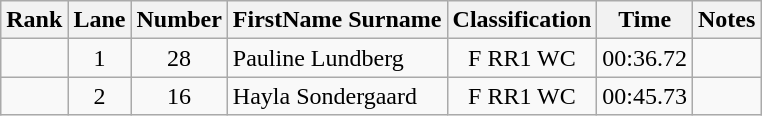<table class="wikitable sortable" style="text-align:center">
<tr>
<th>Rank</th>
<th>Lane</th>
<th>Number</th>
<th>FirstName Surname</th>
<th>Classification</th>
<th>Time</th>
<th>Notes</th>
</tr>
<tr>
<td></td>
<td>1</td>
<td>28</td>
<td style="text-align:left"> Pauline Lundberg</td>
<td>F RR1 WC</td>
<td>00:36.72</td>
<td></td>
</tr>
<tr>
<td></td>
<td>2</td>
<td>16</td>
<td style="text-align:left"> Hayla Sondergaard</td>
<td>F RR1 WC</td>
<td>00:45.73</td>
<td></td>
</tr>
</table>
